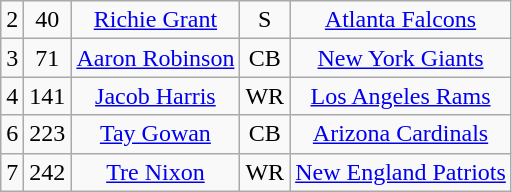<table class="wikitable" style="text-align:center">
<tr>
<td>2</td>
<td>40</td>
<td><a href='#'>Richie Grant</a></td>
<td>S</td>
<td><a href='#'>Atlanta Falcons</a></td>
</tr>
<tr>
<td>3</td>
<td>71</td>
<td><a href='#'>Aaron Robinson</a></td>
<td>CB</td>
<td><a href='#'>New York Giants</a></td>
</tr>
<tr>
<td>4</td>
<td>141</td>
<td><a href='#'>Jacob Harris</a></td>
<td>WR</td>
<td><a href='#'>Los Angeles Rams</a></td>
</tr>
<tr>
<td>6</td>
<td>223</td>
<td><a href='#'>Tay Gowan</a></td>
<td>CB</td>
<td><a href='#'>Arizona Cardinals</a></td>
</tr>
<tr>
<td>7</td>
<td>242</td>
<td><a href='#'>Tre Nixon</a></td>
<td>WR</td>
<td><a href='#'>New England Patriots</a></td>
</tr>
</table>
